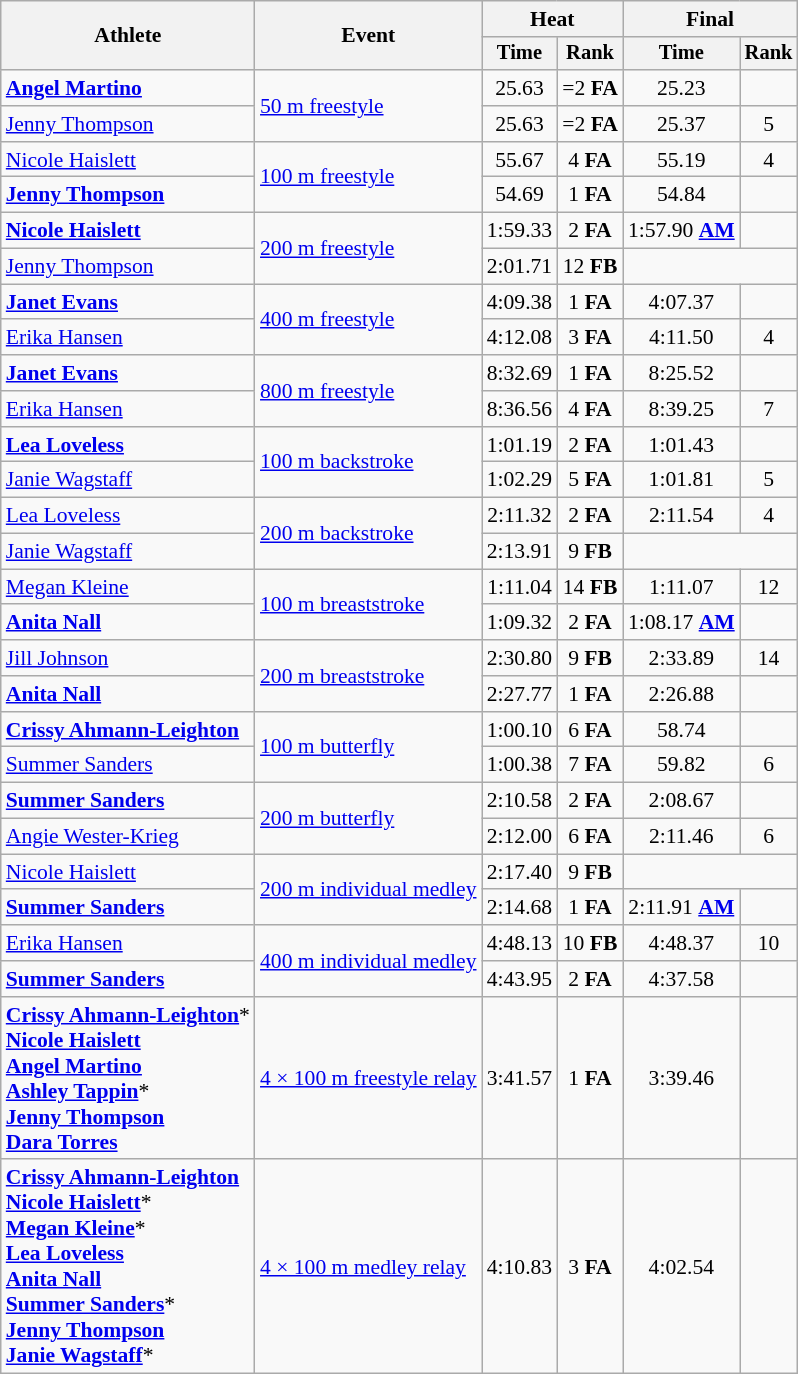<table class=wikitable style=font-size:90%;text-align:center>
<tr>
<th rowspan=2>Athlete</th>
<th rowspan=2>Event</th>
<th colspan=2>Heat</th>
<th colspan=2>Final</th>
</tr>
<tr style=font-size:95%>
<th>Time</th>
<th>Rank</th>
<th>Time</th>
<th>Rank</th>
</tr>
<tr>
<td align=left><strong><a href='#'>Angel Martino</a></strong></td>
<td align=left rowspan=2><a href='#'>50 m freestyle</a></td>
<td>25.63</td>
<td>=2 <strong>FA</strong></td>
<td>25.23</td>
<td></td>
</tr>
<tr>
<td align=left><a href='#'>Jenny Thompson</a></td>
<td>25.63</td>
<td>=2 <strong>FA</strong></td>
<td>25.37</td>
<td>5</td>
</tr>
<tr>
<td align=left><a href='#'>Nicole Haislett</a></td>
<td align=left rowspan=2><a href='#'>100 m freestyle</a></td>
<td>55.67</td>
<td>4 <strong>FA</strong></td>
<td>55.19</td>
<td>4</td>
</tr>
<tr>
<td align=left><strong><a href='#'>Jenny Thompson</a></strong></td>
<td>54.69 </td>
<td>1 <strong>FA</strong></td>
<td>54.84</td>
<td></td>
</tr>
<tr>
<td align=left><strong><a href='#'>Nicole Haislett</a></strong></td>
<td align=left rowspan=2><a href='#'>200 m freestyle</a></td>
<td>1:59.33</td>
<td>2 <strong>FA</strong></td>
<td>1:57.90 <strong><a href='#'>AM</a></strong></td>
<td></td>
</tr>
<tr>
<td align=left><a href='#'>Jenny Thompson</a></td>
<td>2:01.71</td>
<td>12 <strong>FB</strong></td>
<td colspan=2></td>
</tr>
<tr>
<td align=left><strong><a href='#'>Janet Evans</a></strong></td>
<td align=left rowspan=2><a href='#'>400 m freestyle</a></td>
<td>4:09.38</td>
<td>1 <strong>FA</strong></td>
<td>4:07.37</td>
<td></td>
</tr>
<tr>
<td align=left><a href='#'>Erika Hansen</a></td>
<td>4:12.08</td>
<td>3 <strong>FA</strong></td>
<td>4:11.50</td>
<td>4</td>
</tr>
<tr>
<td align=left><strong><a href='#'>Janet Evans</a></strong></td>
<td align=left rowspan=2><a href='#'>800 m freestyle</a></td>
<td>8:32.69</td>
<td>1 <strong>FA</strong></td>
<td>8:25.52</td>
<td></td>
</tr>
<tr>
<td align=left><a href='#'>Erika Hansen</a></td>
<td>8:36.56</td>
<td>4 <strong>FA</strong></td>
<td>8:39.25</td>
<td>7</td>
</tr>
<tr>
<td align=left><strong><a href='#'>Lea Loveless</a></strong></td>
<td align=left rowspan=2><a href='#'>100 m backstroke</a></td>
<td>1:01.19</td>
<td>2 <strong>FA</strong></td>
<td>1:01.43</td>
<td></td>
</tr>
<tr>
<td align=left><a href='#'>Janie Wagstaff</a></td>
<td>1:02.29</td>
<td>5 <strong>FA</strong></td>
<td>1:01.81</td>
<td>5</td>
</tr>
<tr>
<td align=left><a href='#'>Lea Loveless</a></td>
<td align=left rowspan=2><a href='#'>200 m backstroke</a></td>
<td>2:11.32</td>
<td>2 <strong>FA</strong></td>
<td>2:11.54</td>
<td>4</td>
</tr>
<tr>
<td align=left><a href='#'>Janie Wagstaff</a></td>
<td>2:13.91</td>
<td>9 <strong>FB</strong></td>
<td colspan=2></td>
</tr>
<tr>
<td align=left><a href='#'>Megan Kleine</a></td>
<td align=left rowspan=2><a href='#'>100 m breaststroke</a></td>
<td>1:11.04</td>
<td>14 <strong>FB</strong></td>
<td>1:11.07</td>
<td>12</td>
</tr>
<tr>
<td align=left><strong><a href='#'>Anita Nall</a></strong></td>
<td>1:09.32</td>
<td>2 <strong>FA</strong></td>
<td>1:08.17 <strong><a href='#'>AM</a></strong></td>
<td></td>
</tr>
<tr>
<td align=left><a href='#'>Jill Johnson</a></td>
<td align=left rowspan=2><a href='#'>200 m breaststroke</a></td>
<td>2:30.80</td>
<td>9 <strong>FB</strong></td>
<td>2:33.89</td>
<td>14</td>
</tr>
<tr>
<td align=left><strong><a href='#'>Anita Nall</a></strong></td>
<td>2:27.77</td>
<td>1 <strong>FA</strong></td>
<td>2:26.88</td>
<td></td>
</tr>
<tr>
<td align=left><strong><a href='#'>Crissy Ahmann-Leighton</a></strong></td>
<td align=left rowspan=2><a href='#'>100 m butterfly</a></td>
<td>1:00.10</td>
<td>6 <strong>FA</strong></td>
<td>58.74</td>
<td></td>
</tr>
<tr>
<td align=left><a href='#'>Summer Sanders</a></td>
<td>1:00.38</td>
<td>7 <strong>FA</strong></td>
<td>59.82</td>
<td>6</td>
</tr>
<tr>
<td align=left><strong><a href='#'>Summer Sanders</a></strong></td>
<td align=left rowspan=2><a href='#'>200 m butterfly</a></td>
<td>2:10.58</td>
<td>2 <strong>FA</strong></td>
<td>2:08.67</td>
<td></td>
</tr>
<tr>
<td align=left><a href='#'>Angie Wester-Krieg</a></td>
<td>2:12.00</td>
<td>6 <strong>FA</strong></td>
<td>2:11.46</td>
<td>6</td>
</tr>
<tr>
<td align=left><a href='#'>Nicole Haislett</a></td>
<td align=left rowspan=2><a href='#'>200 m individual medley</a></td>
<td>2:17.40</td>
<td>9 <strong>FB</strong></td>
<td colspan=2></td>
</tr>
<tr>
<td align=left><strong><a href='#'>Summer Sanders</a></strong></td>
<td>2:14.68</td>
<td>1 <strong>FA</strong></td>
<td>2:11.91 <strong><a href='#'>AM</a></strong></td>
<td></td>
</tr>
<tr>
<td align=left><a href='#'>Erika Hansen</a></td>
<td align=left rowspan=2><a href='#'>400 m individual medley</a></td>
<td>4:48.13</td>
<td>10 <strong>FB</strong></td>
<td>4:48.37</td>
<td>10</td>
</tr>
<tr>
<td align=left><strong><a href='#'>Summer Sanders</a></strong></td>
<td>4:43.95</td>
<td>2 <strong>FA</strong></td>
<td>4:37.58</td>
<td></td>
</tr>
<tr>
<td align=left><strong><a href='#'>Crissy Ahmann-Leighton</a></strong>*<strong><br><a href='#'>Nicole Haislett</a><br><a href='#'>Angel Martino</a><br><a href='#'>Ashley Tappin</a></strong>*<strong><br><a href='#'>Jenny Thompson</a><br><a href='#'>Dara Torres</a></strong></td>
<td align=left><a href='#'>4 × 100 m freestyle relay</a></td>
<td>3:41.57</td>
<td>1 <strong>FA</strong></td>
<td>3:39.46 </td>
<td></td>
</tr>
<tr>
<td align=left><strong><a href='#'>Crissy Ahmann-Leighton</a><br><a href='#'>Nicole Haislett</a></strong>*<strong><br><a href='#'>Megan Kleine</a></strong>*<strong><br><a href='#'>Lea Loveless</a><br><a href='#'>Anita Nall</a><br><a href='#'>Summer Sanders</a></strong>*<strong><br><a href='#'>Jenny Thompson</a><br><a href='#'>Janie Wagstaff</a></strong>*</td>
<td align=left><a href='#'>4 × 100 m medley relay</a></td>
<td>4:10.83</td>
<td>3 <strong>FA</strong></td>
<td>4:02.54 </td>
<td></td>
</tr>
</table>
